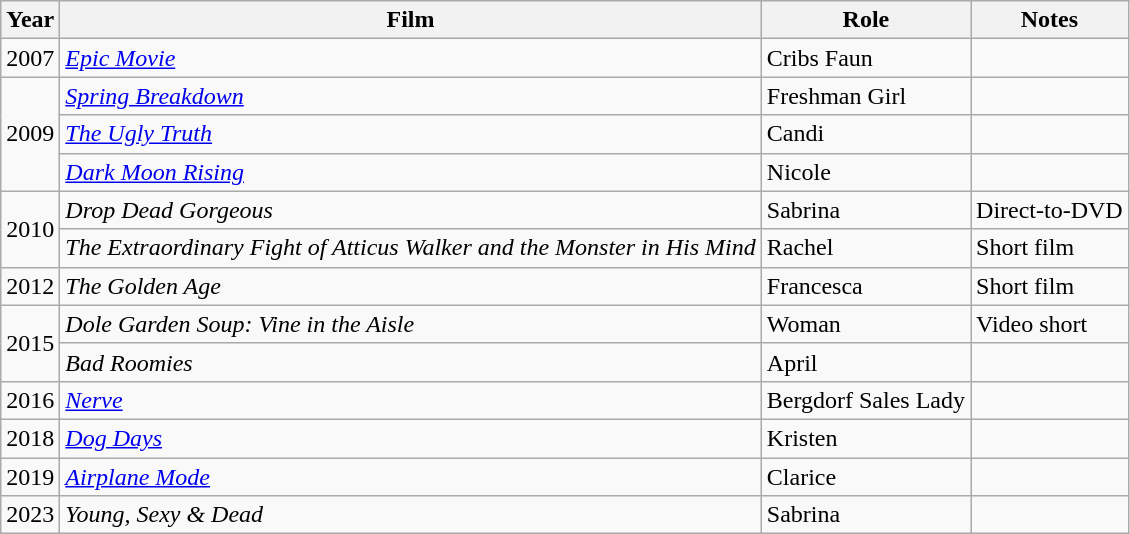<table class="wikitable sortable">
<tr>
<th>Year</th>
<th>Film</th>
<th>Role</th>
<th class="unsortable">Notes</th>
</tr>
<tr>
<td>2007</td>
<td><em><a href='#'>Epic Movie</a></em></td>
<td>Cribs Faun</td>
<td></td>
</tr>
<tr>
<td rowspan="3">2009</td>
<td><em><a href='#'>Spring Breakdown</a></em></td>
<td>Freshman Girl</td>
<td></td>
</tr>
<tr>
<td><em><a href='#'>The Ugly Truth</a></em></td>
<td>Candi</td>
<td></td>
</tr>
<tr>
<td><em><a href='#'>Dark Moon Rising</a></em></td>
<td>Nicole</td>
<td></td>
</tr>
<tr>
<td rowspan="2">2010</td>
<td><em>Drop Dead Gorgeous</em></td>
<td>Sabrina</td>
<td>Direct-to-DVD</td>
</tr>
<tr>
<td><em>The Extraordinary Fight of Atticus Walker and the Monster in His Mind</em></td>
<td>Rachel</td>
<td>Short film</td>
</tr>
<tr>
<td>2012</td>
<td><em>The Golden Age</em></td>
<td>Francesca</td>
<td>Short film</td>
</tr>
<tr>
<td rowspan="2">2015</td>
<td><em>Dole Garden Soup: Vine in the Aisle</em></td>
<td>Woman</td>
<td>Video short</td>
</tr>
<tr>
<td><em>Bad Roomies</em></td>
<td>April</td>
<td></td>
</tr>
<tr>
<td>2016</td>
<td><em><a href='#'>Nerve</a></em></td>
<td>Bergdorf Sales Lady</td>
<td></td>
</tr>
<tr>
<td>2018</td>
<td><em><a href='#'>Dog Days</a></em></td>
<td>Kristen</td>
<td></td>
</tr>
<tr>
<td>2019</td>
<td><em><a href='#'>Airplane Mode</a></em></td>
<td>Clarice</td>
<td></td>
</tr>
<tr>
<td>2023</td>
<td><em>Young, Sexy & Dead</em></td>
<td>Sabrina</td>
<td></td>
</tr>
</table>
